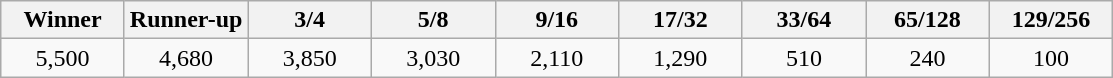<table class="wikitable">
<tr>
<th width=75>Winner</th>
<th width=75>Runner-up</th>
<th width=75>3/4</th>
<th width=75>5/8</th>
<th width=75>9/16</th>
<th width=75>17/32</th>
<th width=75>33/64</th>
<th width=75>65/128</th>
<th width=75>129/256</th>
</tr>
<tr>
<td align=center>5,500</td>
<td align=center>4,680</td>
<td align=center>3,850</td>
<td align=center>3,030</td>
<td align=center>2,110</td>
<td align=center>1,290</td>
<td align=center>510</td>
<td align=center>240</td>
<td align=center>100</td>
</tr>
</table>
